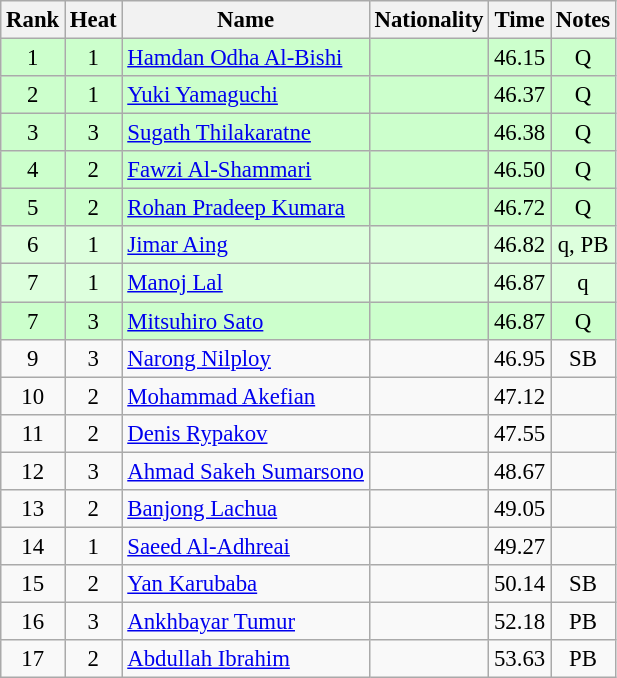<table class="wikitable sortable" style="text-align:center; font-size:95%">
<tr>
<th>Rank</th>
<th>Heat</th>
<th>Name</th>
<th>Nationality</th>
<th>Time</th>
<th>Notes</th>
</tr>
<tr bgcolor=ccffcc>
<td>1</td>
<td>1</td>
<td align=left><a href='#'>Hamdan Odha Al-Bishi</a></td>
<td align=left></td>
<td>46.15</td>
<td>Q</td>
</tr>
<tr bgcolor=ccffcc>
<td>2</td>
<td>1</td>
<td align=left><a href='#'>Yuki Yamaguchi</a></td>
<td align=left></td>
<td>46.37</td>
<td>Q</td>
</tr>
<tr bgcolor=ccffcc>
<td>3</td>
<td>3</td>
<td align=left><a href='#'>Sugath Thilakaratne</a></td>
<td align=left></td>
<td>46.38</td>
<td>Q</td>
</tr>
<tr bgcolor=ccffcc>
<td>4</td>
<td>2</td>
<td align=left><a href='#'>Fawzi Al-Shammari</a></td>
<td align=left></td>
<td>46.50</td>
<td>Q</td>
</tr>
<tr bgcolor=ccffcc>
<td>5</td>
<td>2</td>
<td align=left><a href='#'>Rohan Pradeep Kumara</a></td>
<td align=left></td>
<td>46.72</td>
<td>Q</td>
</tr>
<tr bgcolor=ddffdd>
<td>6</td>
<td>1</td>
<td align=left><a href='#'>Jimar Aing</a></td>
<td align=left></td>
<td>46.82</td>
<td>q, PB</td>
</tr>
<tr bgcolor=ddffdd>
<td>7</td>
<td>1</td>
<td align=left><a href='#'>Manoj Lal</a></td>
<td align=left></td>
<td>46.87</td>
<td>q</td>
</tr>
<tr bgcolor=ccffcc>
<td>7</td>
<td>3</td>
<td align=left><a href='#'>Mitsuhiro Sato</a></td>
<td align=left></td>
<td>46.87</td>
<td>Q</td>
</tr>
<tr>
<td>9</td>
<td>3</td>
<td align=left><a href='#'>Narong Nilploy</a></td>
<td align=left></td>
<td>46.95</td>
<td>SB</td>
</tr>
<tr>
<td>10</td>
<td>2</td>
<td align=left><a href='#'>Mohammad Akefian</a></td>
<td align=left></td>
<td>47.12</td>
<td></td>
</tr>
<tr>
<td>11</td>
<td>2</td>
<td align=left><a href='#'>Denis Rypakov</a></td>
<td align=left></td>
<td>47.55</td>
<td></td>
</tr>
<tr>
<td>12</td>
<td>3</td>
<td align=left><a href='#'>Ahmad Sakeh Sumarsono</a></td>
<td align=left></td>
<td>48.67</td>
<td></td>
</tr>
<tr>
<td>13</td>
<td>2</td>
<td align=left><a href='#'>Banjong Lachua</a></td>
<td align=left></td>
<td>49.05</td>
<td></td>
</tr>
<tr>
<td>14</td>
<td>1</td>
<td align=left><a href='#'>Saeed Al-Adhreai</a></td>
<td align=left></td>
<td>49.27</td>
<td></td>
</tr>
<tr>
<td>15</td>
<td>2</td>
<td align=left><a href='#'>Yan Karubaba</a></td>
<td align=left></td>
<td>50.14</td>
<td>SB</td>
</tr>
<tr>
<td>16</td>
<td>3</td>
<td align=left><a href='#'>Ankhbayar Tumur</a></td>
<td align=left></td>
<td>52.18</td>
<td>PB</td>
</tr>
<tr>
<td>17</td>
<td>2</td>
<td align=left><a href='#'>Abdullah Ibrahim</a></td>
<td align=left></td>
<td>53.63</td>
<td>PB</td>
</tr>
</table>
